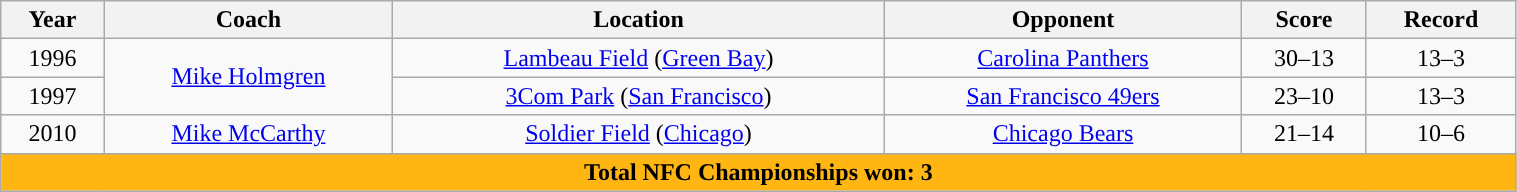<table class="wikitable" style="width:80%;text-align:center">
<tr>
<th>Year</th>
<th>Coach</th>
<th>Location</th>
<th>Opponent</th>
<th>Score</th>
<th>Record</th>
</tr>
<tr>
<td>1996</td>
<td rowspan="2"><a href='#'>Mike Holmgren</a></td>
<td><a href='#'>Lambeau Field</a>  (<a href='#'>Green Bay</a>)</td>
<td><a href='#'>Carolina Panthers</a></td>
<td>30–13</td>
<td>13–3</td>
</tr>
<tr>
<td>1997</td>
<td><a href='#'>3Com Park</a> (<a href='#'>San Francisco</a>)</td>
<td><a href='#'>San Francisco 49ers</a></td>
<td>23–10</td>
<td>13–3</td>
</tr>
<tr>
<td>2010</td>
<td><a href='#'>Mike McCarthy</a></td>
<td><a href='#'>Soldier Field</a> (<a href='#'>Chicago</a>)</td>
<td><a href='#'>Chicago Bears</a></td>
<td>21–14</td>
<td>10–6</td>
</tr>
<tr style="background:#FFB612">
<td colspan="6"><span><strong>Total NFC Championships won: 3</strong></span></td>
</tr>
</table>
